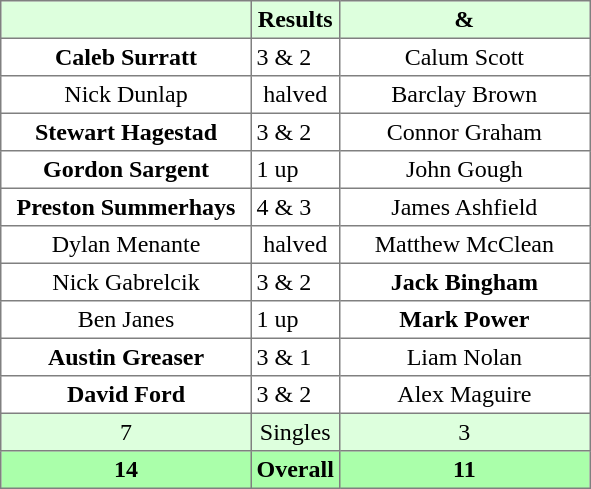<table border="1" cellpadding="3" style="border-collapse: collapse; text-align:center;">
<tr style="background:#ddffdd;">
<th width=160></th>
<th>Results</th>
<th width=160> & </th>
</tr>
<tr>
<td><strong>Caleb Surratt</strong></td>
<td align=left> 3 & 2</td>
<td>Calum Scott</td>
</tr>
<tr>
<td>Nick Dunlap</td>
<td>halved</td>
<td>Barclay Brown</td>
</tr>
<tr>
<td><strong>Stewart Hagestad</strong></td>
<td align=left> 3 & 2</td>
<td>Connor Graham</td>
</tr>
<tr>
<td><strong>Gordon Sargent</strong></td>
<td align=left> 1 up</td>
<td>John Gough</td>
</tr>
<tr>
<td><strong>Preston Summerhays</strong></td>
<td align=left> 4 & 3</td>
<td>James Ashfield</td>
</tr>
<tr>
<td>Dylan Menante</td>
<td>halved</td>
<td>Matthew McClean</td>
</tr>
<tr>
<td>Nick Gabrelcik</td>
<td align=left> 3 & 2</td>
<td><strong>Jack Bingham</strong></td>
</tr>
<tr>
<td>Ben Janes</td>
<td align=left> 1 up</td>
<td><strong>Mark Power</strong></td>
</tr>
<tr>
<td><strong>Austin Greaser</strong></td>
<td align=left> 3 & 1</td>
<td>Liam Nolan</td>
</tr>
<tr>
<td><strong>David Ford</strong></td>
<td align=left> 3 & 2</td>
<td>Alex Maguire</td>
</tr>
<tr style="background:#ddffdd;">
<td>7</td>
<td>Singles</td>
<td>3</td>
</tr>
<tr style="background:#aaffaa;">
<th>14</th>
<th>Overall</th>
<th>11</th>
</tr>
</table>
